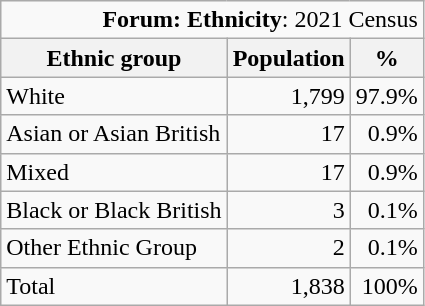<table class="wikitable">
<tr>
<td colspan="14" style="text-align:right;"><strong>Forum: Ethnicity</strong>: 2021 Census</td>
</tr>
<tr>
<th>Ethnic group</th>
<th>Population</th>
<th>%</th>
</tr>
<tr>
<td>White</td>
<td style="text-align:right;">1,799</td>
<td style="text-align:right;">97.9%</td>
</tr>
<tr>
<td>Asian or Asian British</td>
<td style="text-align:right;">17</td>
<td style="text-align:right;">0.9%</td>
</tr>
<tr>
<td>Mixed</td>
<td style="text-align:right;">17</td>
<td style="text-align:right;">0.9%</td>
</tr>
<tr>
<td>Black or Black British</td>
<td style="text-align:right;">3</td>
<td style="text-align:right;">0.1%</td>
</tr>
<tr>
<td>Other Ethnic Group</td>
<td style="text-align:right;">2</td>
<td style="text-align:right;">0.1%</td>
</tr>
<tr>
<td>Total</td>
<td style="text-align:right;">1,838</td>
<td style="text-align:right;">100%</td>
</tr>
</table>
